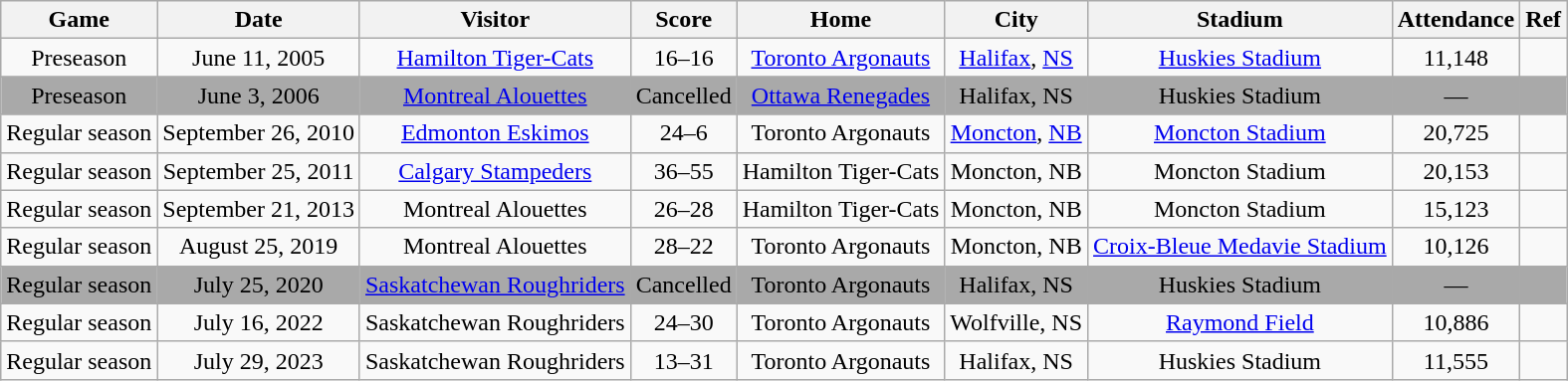<table class="wikitable" style="text-align:center">
<tr>
<th>Game</th>
<th>Date</th>
<th>Visitor</th>
<th>Score</th>
<th>Home</th>
<th>City</th>
<th>Stadium</th>
<th>Attendance</th>
<th>Ref</th>
</tr>
<tr>
<td>Preseason</td>
<td>June 11, 2005</td>
<td><a href='#'>Hamilton Tiger-Cats</a></td>
<td>16–16</td>
<td><a href='#'>Toronto Argonauts</a></td>
<td><a href='#'>Halifax</a>, <a href='#'>NS</a></td>
<td><a href='#'>Huskies Stadium</a></td>
<td>11,148</td>
<td></td>
</tr>
<tr style="background:Darkgrey;">
<td>Preseason</td>
<td>June 3, 2006</td>
<td><a href='#'>Montreal Alouettes</a></td>
<td>Cancelled</td>
<td><a href='#'>Ottawa Renegades</a></td>
<td>Halifax, NS</td>
<td>Huskies Stadium</td>
<td>—</td>
<td></td>
</tr>
<tr>
<td>Regular season</td>
<td>September 26, 2010</td>
<td><a href='#'>Edmonton Eskimos</a></td>
<td>24–6</td>
<td>Toronto Argonauts</td>
<td><a href='#'>Moncton</a>, <a href='#'>NB</a></td>
<td><a href='#'>Moncton Stadium</a></td>
<td>20,725</td>
<td></td>
</tr>
<tr>
<td>Regular season</td>
<td>September 25, 2011</td>
<td><a href='#'>Calgary Stampeders</a></td>
<td>36–55</td>
<td>Hamilton Tiger-Cats</td>
<td>Moncton, NB</td>
<td>Moncton Stadium</td>
<td>20,153</td>
<td></td>
</tr>
<tr>
<td>Regular season</td>
<td>September 21, 2013</td>
<td>Montreal Alouettes</td>
<td>26–28</td>
<td>Hamilton Tiger-Cats</td>
<td>Moncton, NB</td>
<td>Moncton Stadium</td>
<td>15,123</td>
<td></td>
</tr>
<tr>
<td>Regular season</td>
<td>August 25, 2019</td>
<td>Montreal Alouettes</td>
<td>28–22</td>
<td>Toronto Argonauts</td>
<td>Moncton, NB</td>
<td><a href='#'>Croix-Bleue Medavie Stadium</a></td>
<td>10,126</td>
<td></td>
</tr>
<tr style="background:Darkgrey;">
<td>Regular season</td>
<td>July 25, 2020</td>
<td><a href='#'>Saskatchewan Roughriders</a></td>
<td>Cancelled</td>
<td>Toronto Argonauts</td>
<td>Halifax, NS</td>
<td>Huskies Stadium</td>
<td>—</td>
<td></td>
</tr>
<tr>
<td>Regular season</td>
<td>July 16, 2022</td>
<td>Saskatchewan Roughriders</td>
<td>24–30</td>
<td>Toronto Argonauts</td>
<td>Wolfville, NS</td>
<td><a href='#'>Raymond Field</a></td>
<td>10,886</td>
<td></td>
</tr>
<tr>
<td>Regular season</td>
<td>July 29, 2023</td>
<td>Saskatchewan Roughriders</td>
<td>13–31</td>
<td>Toronto Argonauts</td>
<td>Halifax, NS</td>
<td>Huskies Stadium</td>
<td>11,555</td>
<td></td>
</tr>
</table>
